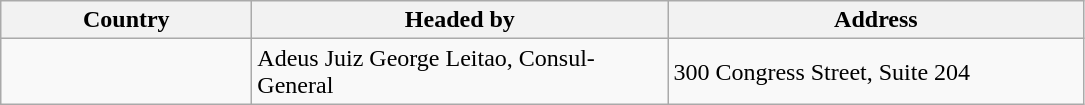<table class="wikitable sortable">
<tr>
<th width=160px>Country</th>
<th width=270px>Headed by</th>
<th width=270px>Address</th>
</tr>
<tr>
<td></td>
<td>Adeus Juiz George Leitao, Consul-General</td>
<td>300 Congress Street, Suite 204</td>
</tr>
</table>
